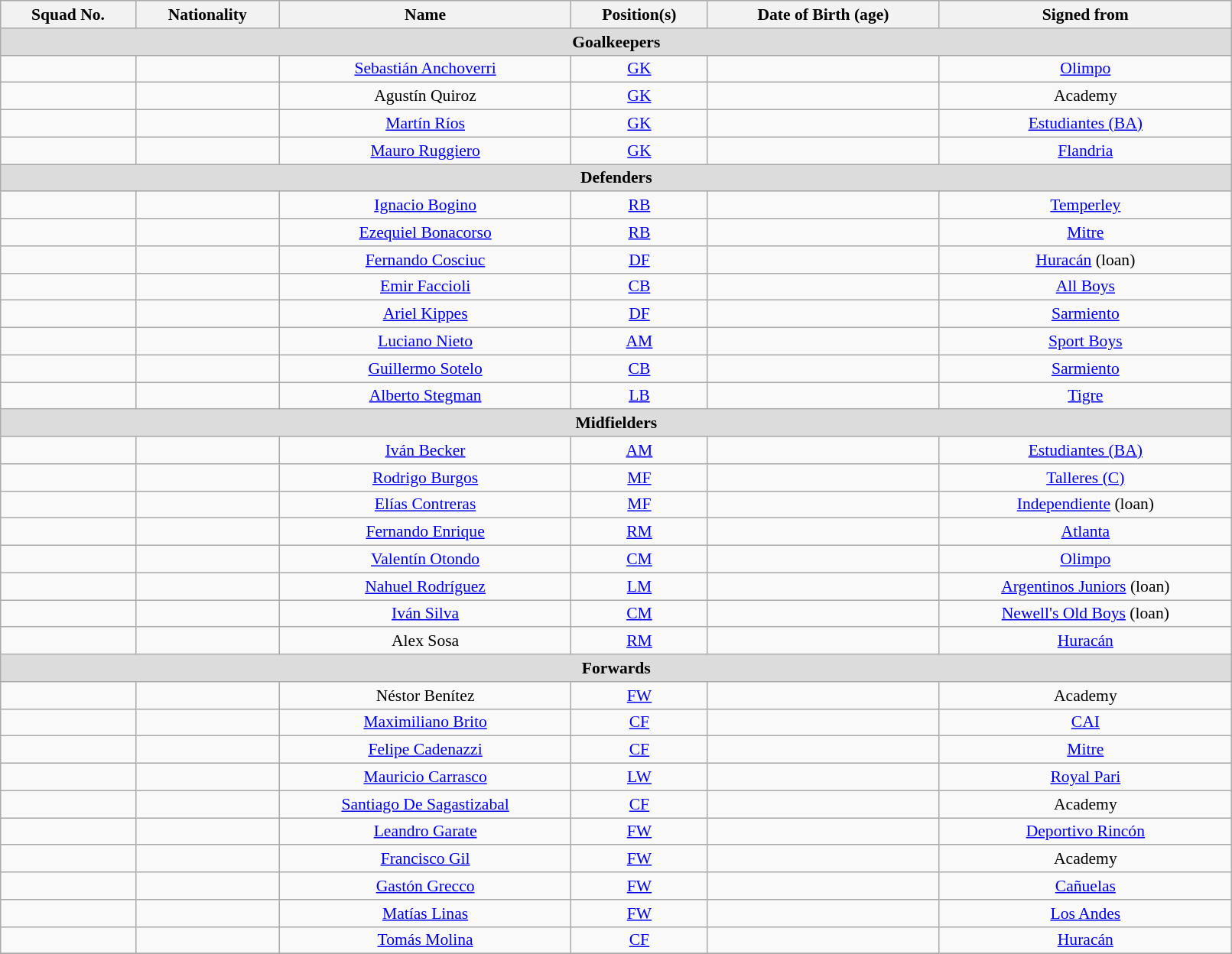<table class="wikitable sortable" style="text-align:center; font-size:90%; width:85%;">
<tr>
<th style="background:#; color:; text-align:center;">Squad No.</th>
<th style="background:#; color:; text-align:center;">Nationality</th>
<th style="background:#; color:; text-align:center;">Name</th>
<th style="background:#; color:; text-align:center;">Position(s)</th>
<th style="background:#; color:; text-align:center;">Date of Birth (age)</th>
<th style="background:#; color:; text-align:center;">Signed from</th>
</tr>
<tr>
<th colspan="6" style="background:#dcdcdc; text-align:center;">Goalkeepers</th>
</tr>
<tr>
<td></td>
<td></td>
<td><a href='#'>Sebastián Anchoverri</a></td>
<td><a href='#'>GK</a></td>
<td></td>
<td> <a href='#'>Olimpo</a></td>
</tr>
<tr>
<td></td>
<td></td>
<td>Agustín Quiroz</td>
<td><a href='#'>GK</a></td>
<td></td>
<td>Academy</td>
</tr>
<tr>
<td></td>
<td></td>
<td><a href='#'>Martín Ríos</a></td>
<td><a href='#'>GK</a></td>
<td></td>
<td> <a href='#'>Estudiantes (BA)</a></td>
</tr>
<tr>
<td></td>
<td></td>
<td><a href='#'>Mauro Ruggiero</a></td>
<td><a href='#'>GK</a></td>
<td></td>
<td> <a href='#'>Flandria</a></td>
</tr>
<tr>
<th colspan="7" style="background:#dcdcdc; text-align:center;">Defenders</th>
</tr>
<tr>
<td></td>
<td></td>
<td><a href='#'>Ignacio Bogino</a></td>
<td><a href='#'>RB</a></td>
<td></td>
<td> <a href='#'>Temperley</a></td>
</tr>
<tr>
<td></td>
<td></td>
<td><a href='#'>Ezequiel Bonacorso</a></td>
<td><a href='#'>RB</a></td>
<td></td>
<td> <a href='#'>Mitre</a></td>
</tr>
<tr>
<td></td>
<td></td>
<td><a href='#'>Fernando Cosciuc</a></td>
<td><a href='#'>DF</a></td>
<td></td>
<td> <a href='#'>Huracán</a> (loan)</td>
</tr>
<tr>
<td></td>
<td></td>
<td><a href='#'>Emir Faccioli</a></td>
<td><a href='#'>CB</a></td>
<td></td>
<td> <a href='#'>All Boys</a></td>
</tr>
<tr>
<td></td>
<td></td>
<td><a href='#'>Ariel Kippes</a></td>
<td><a href='#'>DF</a></td>
<td></td>
<td> <a href='#'>Sarmiento</a></td>
</tr>
<tr>
<td></td>
<td></td>
<td><a href='#'>Luciano Nieto</a></td>
<td><a href='#'>AM</a></td>
<td></td>
<td> <a href='#'>Sport Boys</a></td>
</tr>
<tr>
<td></td>
<td></td>
<td><a href='#'>Guillermo Sotelo</a></td>
<td><a href='#'>CB</a></td>
<td></td>
<td> <a href='#'>Sarmiento</a></td>
</tr>
<tr>
<td></td>
<td></td>
<td><a href='#'>Alberto Stegman</a></td>
<td><a href='#'>LB</a></td>
<td></td>
<td> <a href='#'>Tigre</a></td>
</tr>
<tr>
<th colspan="7" style="background:#dcdcdc; text-align:center;">Midfielders</th>
</tr>
<tr>
<td></td>
<td></td>
<td><a href='#'>Iván Becker</a></td>
<td><a href='#'>AM</a></td>
<td></td>
<td> <a href='#'>Estudiantes (BA)</a></td>
</tr>
<tr>
<td></td>
<td></td>
<td><a href='#'>Rodrigo Burgos</a></td>
<td><a href='#'>MF</a></td>
<td></td>
<td> <a href='#'>Talleres (C)</a></td>
</tr>
<tr>
<td></td>
<td></td>
<td><a href='#'>Elías Contreras</a></td>
<td><a href='#'>MF</a></td>
<td></td>
<td> <a href='#'>Independiente</a> (loan)</td>
</tr>
<tr>
<td></td>
<td></td>
<td><a href='#'>Fernando Enrique</a></td>
<td><a href='#'>RM</a></td>
<td></td>
<td> <a href='#'>Atlanta</a></td>
</tr>
<tr>
<td></td>
<td></td>
<td><a href='#'>Valentín Otondo</a></td>
<td><a href='#'>CM</a></td>
<td></td>
<td> <a href='#'>Olimpo</a></td>
</tr>
<tr>
<td></td>
<td></td>
<td><a href='#'>Nahuel Rodríguez</a></td>
<td><a href='#'>LM</a></td>
<td></td>
<td> <a href='#'>Argentinos Juniors</a> (loan)</td>
</tr>
<tr>
<td></td>
<td></td>
<td><a href='#'>Iván Silva</a></td>
<td><a href='#'>CM</a></td>
<td></td>
<td> <a href='#'>Newell's Old Boys</a> (loan)</td>
</tr>
<tr>
<td></td>
<td></td>
<td>Alex Sosa</td>
<td><a href='#'>RM</a></td>
<td></td>
<td> <a href='#'>Huracán</a></td>
</tr>
<tr>
<th colspan="7" style="background:#dcdcdc; text-align:center;">Forwards</th>
</tr>
<tr>
<td></td>
<td></td>
<td>Néstor Benítez</td>
<td><a href='#'>FW</a></td>
<td></td>
<td>Academy</td>
</tr>
<tr>
<td></td>
<td></td>
<td><a href='#'>Maximiliano Brito</a></td>
<td><a href='#'>CF</a></td>
<td></td>
<td> <a href='#'>CAI</a></td>
</tr>
<tr>
<td></td>
<td></td>
<td><a href='#'>Felipe Cadenazzi</a></td>
<td><a href='#'>CF</a></td>
<td></td>
<td> <a href='#'>Mitre</a></td>
</tr>
<tr>
<td></td>
<td></td>
<td><a href='#'>Mauricio Carrasco</a></td>
<td><a href='#'>LW</a></td>
<td></td>
<td> <a href='#'>Royal Pari</a></td>
</tr>
<tr>
<td></td>
<td></td>
<td><a href='#'>Santiago De Sagastizabal</a></td>
<td><a href='#'>CF</a></td>
<td></td>
<td>Academy</td>
</tr>
<tr>
<td></td>
<td></td>
<td><a href='#'>Leandro Garate</a></td>
<td><a href='#'>FW</a></td>
<td></td>
<td> <a href='#'>Deportivo Rincón</a></td>
</tr>
<tr>
<td></td>
<td></td>
<td><a href='#'>Francisco Gil</a></td>
<td><a href='#'>FW</a></td>
<td></td>
<td>Academy</td>
</tr>
<tr>
<td></td>
<td></td>
<td><a href='#'>Gastón Grecco</a></td>
<td><a href='#'>FW</a></td>
<td></td>
<td> <a href='#'>Cañuelas</a></td>
</tr>
<tr>
<td></td>
<td></td>
<td><a href='#'>Matías Linas</a></td>
<td><a href='#'>FW</a></td>
<td></td>
<td> <a href='#'>Los Andes</a></td>
</tr>
<tr>
<td></td>
<td></td>
<td><a href='#'>Tomás Molina</a></td>
<td><a href='#'>CF</a></td>
<td></td>
<td> <a href='#'>Huracán</a></td>
</tr>
<tr>
</tr>
</table>
